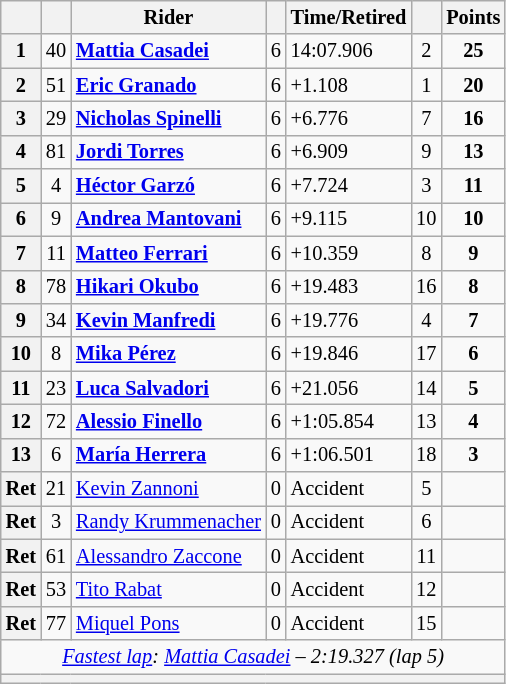<table class="wikitable sortable" style="font-size: 85%;">
<tr>
<th scope="col"></th>
<th scope="col"></th>
<th scope="col">Rider</th>
<th scope="col" class="unsortable"></th>
<th scope="col" class="unsortable">Time/Retired</th>
<th scope="col"></th>
<th scope="col">Points</th>
</tr>
<tr>
<th scope="row">1</th>
<td align="center">40</td>
<td data-sort-value="cas"> <strong><a href='#'>Mattia Casadei</a></strong></td>
<td>6</td>
<td>14:07.906</td>
<td align="center">2</td>
<td align="center"><strong>25</strong></td>
</tr>
<tr>
<th scope="row">2</th>
<td align="center">51</td>
<td data-sort-value="gra"><strong> <a href='#'>Eric Granado</a></strong></td>
<td>6</td>
<td>+1.108</td>
<td align="center">1</td>
<td align="center"><strong>20</strong></td>
</tr>
<tr>
<th scope="row">3</th>
<td align="center">29</td>
<td data-sort-value="spi"> <strong><a href='#'>Nicholas Spinelli</a></strong></td>
<td>6</td>
<td>+6.776</td>
<td align="center">7</td>
<td align="center"><strong>16</strong></td>
</tr>
<tr>
<th scope="row">4</th>
<td align="center">81</td>
<td data-sort-value="tor"> <strong><a href='#'>Jordi Torres</a></strong></td>
<td>6</td>
<td>+6.909</td>
<td align="center">9</td>
<td align="center"><strong>13</strong></td>
</tr>
<tr>
<th scope="row">5</th>
<td align="center">4</td>
<td data-sort-value="gar"> <strong><a href='#'>Héctor Garzó</a></strong></td>
<td>6</td>
<td>+7.724</td>
<td align="center">3</td>
<td align="center"><strong>11</strong></td>
</tr>
<tr>
<th scope="row">6</th>
<td align="center">9</td>
<td data-sort-value="mant"> <strong><a href='#'>Andrea Mantovani</a></strong></td>
<td>6</td>
<td>+9.115</td>
<td align="center">10</td>
<td align="center"><strong>10</strong></td>
</tr>
<tr>
<th scope="row">7</th>
<td align="center">11</td>
<td data-sort-value="fer"> <strong><a href='#'>Matteo Ferrari</a></strong></td>
<td>6</td>
<td>+10.359</td>
<td align="center">8</td>
<td align="center"><strong>9</strong></td>
</tr>
<tr>
<th scope="row">8</th>
<td align="center">78</td>
<td data-sort-value="oku"> <strong><a href='#'>Hikari Okubo</a></strong></td>
<td>6</td>
<td>+19.483</td>
<td align="center">16</td>
<td align="center"><strong>8</strong></td>
</tr>
<tr>
<th scope="row">9</th>
<td align="center">34</td>
<td data-sort-value="manf"> <strong><a href='#'>Kevin Manfredi</a></strong></td>
<td>6</td>
<td>+19.776</td>
<td align="center">4</td>
<td align="center"><strong>7</strong></td>
</tr>
<tr>
<th scope="row">10</th>
<td align="center">8</td>
<td data-sort-value="per"> <strong><a href='#'>Mika Pérez</a></strong></td>
<td>6</td>
<td>+19.846</td>
<td align="center">17</td>
<td align="center"><strong>6</strong></td>
</tr>
<tr>
<th scope="row">11</th>
<td align="center">23</td>
<td data-sort-value="sal"> <strong><a href='#'>Luca Salvadori</a></strong></td>
<td>6</td>
<td>+21.056</td>
<td align="center">14</td>
<td align="center"><strong>5</strong></td>
</tr>
<tr>
<th scope="row">12</th>
<td align="center">72</td>
<td data-sort-value="fin"> <strong><a href='#'>Alessio Finello</a></strong></td>
<td>6</td>
<td>+1:05.854</td>
<td align="center">13</td>
<td align="center"><strong>4</strong></td>
</tr>
<tr>
<th scope="row">13</th>
<td align="center">6</td>
<td data-sort-value="her"> <strong><a href='#'>María Herrera</a></strong></td>
<td>6</td>
<td>+1:06.501</td>
<td align="center">18</td>
<td align="center"><strong>3</strong></td>
</tr>
<tr>
<th scope="row">Ret</th>
<td align="center">21</td>
<td data-sort-value="zan"> <a href='#'>Kevin Zannoni</a></td>
<td>0</td>
<td>Accident</td>
<td align="center">5</td>
<td></td>
</tr>
<tr>
<th scope="row">Ret</th>
<td align="center">3</td>
<td data-sort-value="kru"> <a href='#'>Randy Krummenacher</a></td>
<td>0</td>
<td>Accident</td>
<td align="center">6</td>
<td></td>
</tr>
<tr>
<th scope="row">Ret</th>
<td align="center">61</td>
<td data-sort-value="zac"> <a href='#'>Alessandro Zaccone</a></td>
<td>0</td>
<td>Accident</td>
<td align="center">11</td>
<td></td>
</tr>
<tr>
<th scope="row">Ret</th>
<td align="center">53</td>
<td data-sort-value="rab"> <a href='#'>Tito Rabat</a></td>
<td>0</td>
<td>Accident</td>
<td align="center">12</td>
<td></td>
</tr>
<tr>
<th scope="row">Ret</th>
<td align="center">77</td>
<td data-sort-value="pon"> <a href='#'>Miquel Pons</a></td>
<td>0</td>
<td>Accident</td>
<td align="center">15</td>
<td></td>
</tr>
<tr class="sortbottom">
<td colspan="7" style="text-align:center"><em><a href='#'>Fastest lap</a>:  <a href='#'>Mattia Casadei</a> – 2:19.327 (lap 5)</em></td>
</tr>
<tr>
<th colspan="7"></th>
</tr>
</table>
